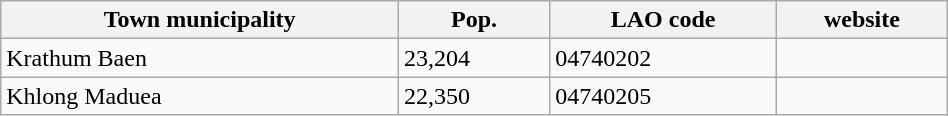<table class="wikitable" style="width:50%;">
<tr>
<th>Town municipality</th>
<th>Pop.</th>
<th>LAO code</th>
<th>website</th>
</tr>
<tr>
<td>Krathum Baen</td>
<td>23,204</td>
<td>04740202</td>
<td></td>
</tr>
<tr>
<td>Khlong Maduea</td>
<td>22,350</td>
<td>04740205</td>
<td></td>
</tr>
</table>
